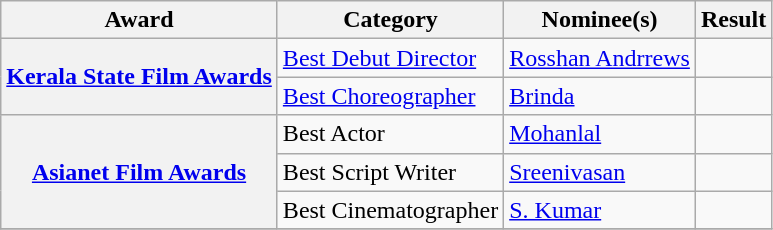<table class="wikitable plainrowheaders sortable">
<tr>
<th scope="col" class="unsortable">Award</th>
<th scope="col" class="unsortable">Category</th>
<th scope="col" class="unsortable">Nominee(s)</th>
<th scope="col" class="unsortable">Result</th>
</tr>
<tr>
<th rowspan="2" scope="row"><strong><a href='#'>Kerala State Film Awards</a></strong></th>
<td><a href='#'>Best Debut Director</a></td>
<td><a href='#'>Rosshan Andrrews</a></td>
<td></td>
</tr>
<tr>
<td><a href='#'>Best Choreographer</a></td>
<td><a href='#'>Brinda</a></td>
<td></td>
</tr>
<tr>
<th rowspan="3" scope="row"><strong><a href='#'>Asianet Film Awards</a></strong></th>
<td>Best Actor</td>
<td><a href='#'>Mohanlal</a></td>
<td></td>
</tr>
<tr>
<td>Best Script Writer</td>
<td><a href='#'>Sreenivasan</a></td>
<td></td>
</tr>
<tr>
<td>Best Cinematographer</td>
<td><a href='#'>S. Kumar</a></td>
<td></td>
</tr>
<tr>
</tr>
</table>
